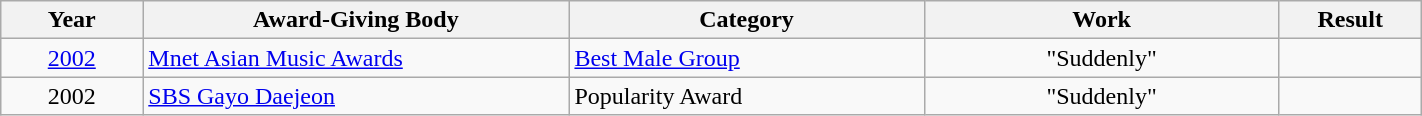<table | width="75%" class="wikitable sortable">
<tr>
<th width="10%">Year</th>
<th width="30%">Award-Giving Body</th>
<th width="25%">Category</th>
<th width="25%">Work</th>
<th width="10%">Result</th>
</tr>
<tr>
<td align="center"><a href='#'>2002</a></td>
<td><a href='#'>Mnet Asian Music Awards</a></td>
<td><a href='#'>Best Male Group</a></td>
<td align="center">"Suddenly"</td>
<td></td>
</tr>
<tr>
<td align="center">2002</td>
<td><a href='#'>SBS Gayo Daejeon</a></td>
<td>Popularity Award</td>
<td align="center">"Suddenly"</td>
<td></td>
</tr>
</table>
